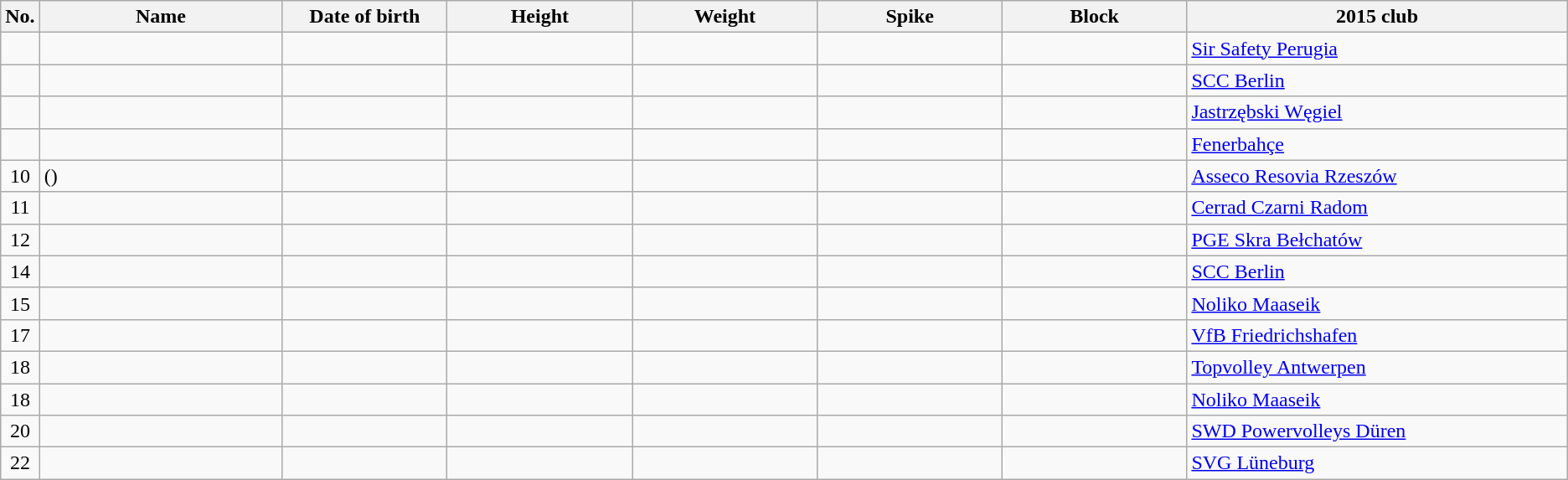<table class="wikitable sortable" style="font-size:100%; text-align:center;">
<tr>
<th>No.</th>
<th style="width:12em">Name</th>
<th style="width:8em">Date of birth</th>
<th style="width:9em">Height</th>
<th style="width:9em">Weight</th>
<th style="width:9em">Spike</th>
<th style="width:9em">Block</th>
<th style="width:19em">2015 club</th>
</tr>
<tr>
<td></td>
<td align=left></td>
<td align=right></td>
<td></td>
<td></td>
<td></td>
<td></td>
<td align=left> <a href='#'>Sir Safety Perugia</a></td>
</tr>
<tr>
<td></td>
<td align=left></td>
<td align=right></td>
<td></td>
<td></td>
<td></td>
<td></td>
<td align=left> <a href='#'>SCC Berlin</a></td>
</tr>
<tr>
<td></td>
<td align=left></td>
<td align=right></td>
<td></td>
<td></td>
<td></td>
<td></td>
<td align=left> <a href='#'>Jastrzębski Węgiel</a></td>
</tr>
<tr>
<td></td>
<td align=left></td>
<td align=right></td>
<td></td>
<td></td>
<td></td>
<td></td>
<td align=left> <a href='#'>Fenerbahçe</a></td>
</tr>
<tr>
<td>10</td>
<td align=left> ()</td>
<td align=right></td>
<td></td>
<td></td>
<td></td>
<td></td>
<td align=left> <a href='#'>Asseco Resovia Rzeszów</a></td>
</tr>
<tr>
<td>11</td>
<td align=left></td>
<td align=right></td>
<td></td>
<td></td>
<td></td>
<td></td>
<td align=left> <a href='#'>Cerrad Czarni Radom</a></td>
</tr>
<tr>
<td>12</td>
<td align=left></td>
<td align=right></td>
<td></td>
<td></td>
<td></td>
<td></td>
<td align=left> <a href='#'>PGE Skra Bełchatów</a></td>
</tr>
<tr>
<td>14</td>
<td align=left></td>
<td align=right></td>
<td></td>
<td></td>
<td></td>
<td></td>
<td align=left> <a href='#'>SCC Berlin</a></td>
</tr>
<tr>
<td>15</td>
<td align=left></td>
<td align=right></td>
<td></td>
<td></td>
<td></td>
<td></td>
<td align=left> <a href='#'>Noliko Maaseik</a></td>
</tr>
<tr>
<td>17</td>
<td align=left></td>
<td align=right></td>
<td></td>
<td></td>
<td></td>
<td></td>
<td align=left> <a href='#'>VfB Friedrichshafen</a></td>
</tr>
<tr>
<td>18</td>
<td align=left></td>
<td align=right></td>
<td></td>
<td></td>
<td></td>
<td></td>
<td align=left> <a href='#'>Topvolley Antwerpen</a></td>
</tr>
<tr>
<td>18</td>
<td align=left></td>
<td align=right></td>
<td></td>
<td></td>
<td></td>
<td></td>
<td align=left> <a href='#'>Noliko Maaseik</a></td>
</tr>
<tr>
<td>20</td>
<td align=left></td>
<td align=right></td>
<td></td>
<td></td>
<td></td>
<td></td>
<td align=left> <a href='#'>SWD Powervolleys Düren</a></td>
</tr>
<tr>
<td>22</td>
<td align=left></td>
<td align=right></td>
<td></td>
<td></td>
<td></td>
<td></td>
<td align=left> <a href='#'>SVG Lüneburg</a></td>
</tr>
</table>
